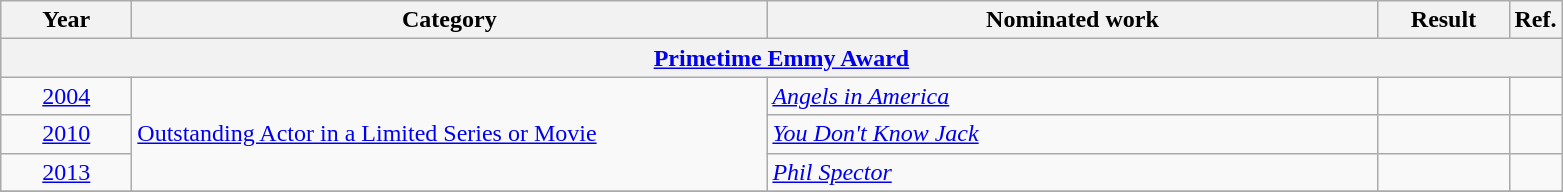<table class=wikitable>
<tr>
<th scope="col" style="width:5em;">Year</th>
<th scope="col" style="width:26em;">Category</th>
<th scope="col" style="width:25em;">Nominated work</th>
<th scope="col" style="width:5em;">Result</th>
<th>Ref.</th>
</tr>
<tr>
<th colspan=5><a href='#'>Primetime Emmy Award</a></th>
</tr>
<tr>
<td style="text-align:center;"><a href='#'>2004</a></td>
<td rowspan=3><a href='#'>Outstanding Actor in a Limited Series or Movie</a></td>
<td><em><a href='#'>Angels in America</a></em></td>
<td></td>
<td style="text-align:center;"></td>
</tr>
<tr>
<td style="text-align:center;"><a href='#'>2010</a></td>
<td><em><a href='#'>You Don't Know Jack</a></em></td>
<td></td>
<td style="text-align:center;"></td>
</tr>
<tr>
<td style="text-align:center;"><a href='#'>2013</a></td>
<td><em><a href='#'>Phil Spector</a></em></td>
<td></td>
<td style="text-align:center;"></td>
</tr>
<tr>
</tr>
</table>
